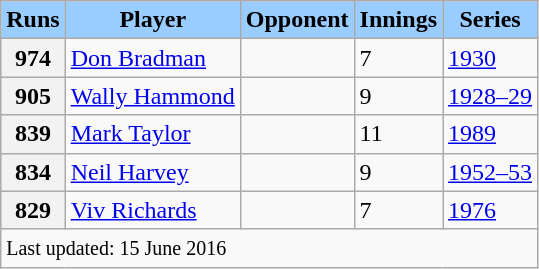<table class="wikitable sortable">
<tr style="background:#9cf;">
<td style="text-align:center;"><strong>Runs</strong></td>
<td style="text-align:center;"><strong>Player</strong></td>
<td style="text-align:center;"><strong>Opponent</strong></td>
<td style="text-align:center;"><strong>Innings</strong></td>
<td style="text-align:center;"><strong>Series</strong></td>
</tr>
<tr>
<th>974</th>
<td> <a href='#'>Don Bradman</a></td>
<td></td>
<td>7</td>
<td><a href='#'>1930</a></td>
</tr>
<tr>
<th>905</th>
<td> <a href='#'>Wally Hammond</a></td>
<td></td>
<td>9</td>
<td><a href='#'>1928–29</a></td>
</tr>
<tr>
<th>839</th>
<td> <a href='#'>Mark Taylor</a></td>
<td></td>
<td>11</td>
<td><a href='#'>1989</a></td>
</tr>
<tr>
<th>834</th>
<td> <a href='#'>Neil Harvey</a></td>
<td></td>
<td>9</td>
<td><a href='#'>1952–53</a></td>
</tr>
<tr>
<th>829</th>
<td> <a href='#'>Viv Richards</a></td>
<td></td>
<td>7</td>
<td><a href='#'>1976</a></td>
</tr>
<tr>
<td colspan="5"><small>Last updated: 15 June 2016</small></td>
</tr>
</table>
